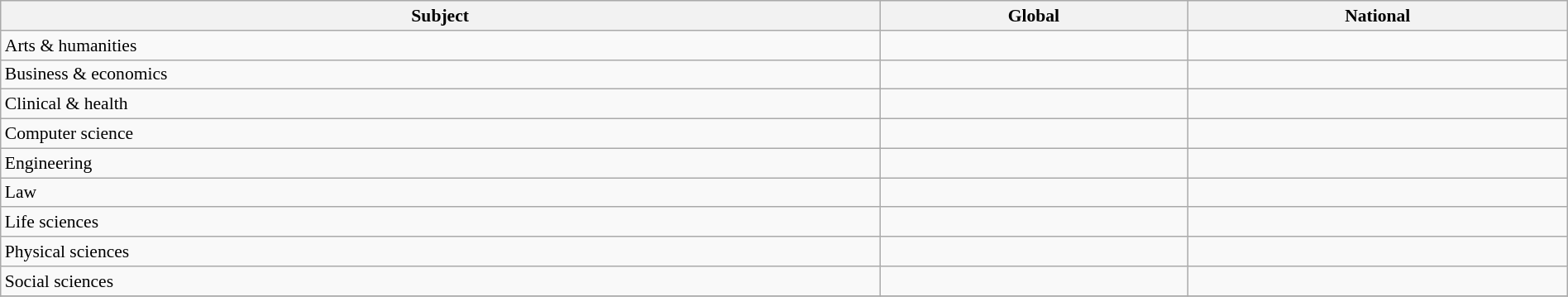<table class="wikitable sortable" style="width: 100%; font-size: 90%">
<tr>
<th>Subject</th>
<th>Global</th>
<th>National</th>
</tr>
<tr>
<td>Arts & humanities</td>
<td data-sort-value="126–150"></td>
<td data-sort-value="4"></td>
</tr>
<tr>
<td>Business & economics</td>
<td data-sort-value="25"></td>
<td data-sort-value="3"></td>
</tr>
<tr>
<td>Clinical & health</td>
<td data-sort-value="52"></td>
<td data-sort-value="4"></td>
</tr>
<tr>
<td>Computer science</td>
<td data-sort-value="30"></td>
<td data-sort-value="3"></td>
</tr>
<tr>
<td>Engineering</td>
<td data-sort-value="23"></td>
<td data-sort-value="3"></td>
</tr>
<tr>
<td>Law</td>
<td data-sort-value="71"></td>
<td data-sort-value="2"></td>
</tr>
<tr>
<td>Life sciences</td>
<td data-sort-value="48"></td>
<td data-sort-value="4"></td>
</tr>
<tr>
<td>Physical sciences</td>
<td data-sort-value="36"></td>
<td data-sort-value="6"></td>
</tr>
<tr>
<td>Social sciences</td>
<td data-sort-value="101–125"></td>
<td data-sort-value="3–5"></td>
</tr>
<tr>
</tr>
</table>
